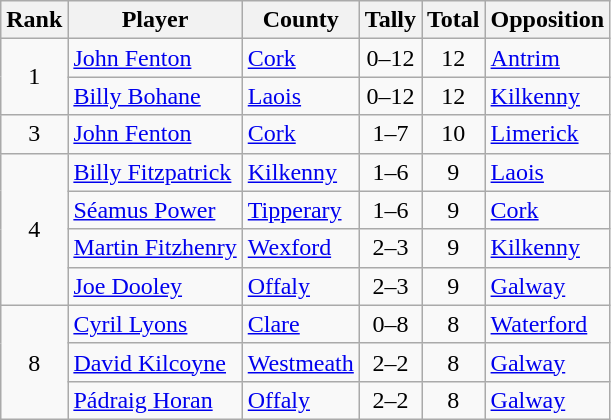<table class="wikitable">
<tr>
<th>Rank</th>
<th>Player</th>
<th>County</th>
<th>Tally</th>
<th>Total</th>
<th>Opposition</th>
</tr>
<tr>
<td rowspan=2 align=center>1</td>
<td><a href='#'>John Fenton</a></td>
<td><a href='#'>Cork</a></td>
<td align=center>0–12</td>
<td align=center>12</td>
<td><a href='#'>Antrim</a></td>
</tr>
<tr>
<td><a href='#'>Billy Bohane</a></td>
<td><a href='#'>Laois</a></td>
<td align=center>0–12</td>
<td align=center>12</td>
<td><a href='#'>Kilkenny</a></td>
</tr>
<tr>
<td rowspan=1 align=center>3</td>
<td><a href='#'>John Fenton</a></td>
<td><a href='#'>Cork</a></td>
<td align=center>1–7</td>
<td align=center>10</td>
<td><a href='#'>Limerick</a></td>
</tr>
<tr>
<td rowspan=4 align=center>4</td>
<td><a href='#'>Billy Fitzpatrick</a></td>
<td><a href='#'>Kilkenny</a></td>
<td align=center>1–6</td>
<td align=center>9</td>
<td><a href='#'>Laois</a></td>
</tr>
<tr>
<td><a href='#'>Séamus Power</a></td>
<td><a href='#'>Tipperary</a></td>
<td align=center>1–6</td>
<td align=center>9</td>
<td><a href='#'>Cork</a></td>
</tr>
<tr>
<td><a href='#'>Martin Fitzhenry</a></td>
<td><a href='#'>Wexford</a></td>
<td align=center>2–3</td>
<td align=center>9</td>
<td><a href='#'>Kilkenny</a></td>
</tr>
<tr>
<td><a href='#'>Joe Dooley</a></td>
<td><a href='#'>Offaly</a></td>
<td align=center>2–3</td>
<td align=center>9</td>
<td><a href='#'>Galway</a></td>
</tr>
<tr>
<td rowspan=4 align=center>8</td>
<td><a href='#'>Cyril Lyons</a></td>
<td><a href='#'>Clare</a></td>
<td align=center>0–8</td>
<td align=center>8</td>
<td><a href='#'>Waterford</a></td>
</tr>
<tr>
<td><a href='#'>David Kilcoyne</a></td>
<td><a href='#'>Westmeath</a></td>
<td align=center>2–2</td>
<td align=center>8</td>
<td><a href='#'>Galway</a></td>
</tr>
<tr>
<td><a href='#'>Pádraig Horan</a></td>
<td><a href='#'>Offaly</a></td>
<td align=center>2–2</td>
<td align=center>8</td>
<td><a href='#'>Galway</a></td>
</tr>
</table>
